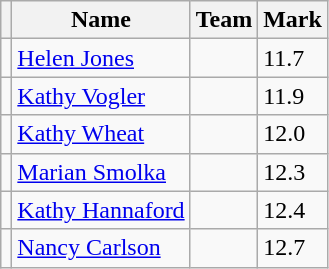<table class=wikitable>
<tr>
<th></th>
<th>Name</th>
<th>Team</th>
<th>Mark</th>
</tr>
<tr>
<td></td>
<td><a href='#'>Helen Jones</a></td>
<td></td>
<td>11.7</td>
</tr>
<tr>
<td></td>
<td><a href='#'>Kathy Vogler</a></td>
<td></td>
<td>11.9</td>
</tr>
<tr>
<td></td>
<td><a href='#'>Kathy Wheat</a></td>
<td></td>
<td>12.0</td>
</tr>
<tr>
<td></td>
<td><a href='#'>Marian Smolka</a></td>
<td></td>
<td>12.3</td>
</tr>
<tr>
<td></td>
<td><a href='#'>Kathy Hannaford</a></td>
<td></td>
<td>12.4</td>
</tr>
<tr>
<td></td>
<td><a href='#'>Nancy Carlson</a></td>
<td></td>
<td>12.7</td>
</tr>
</table>
